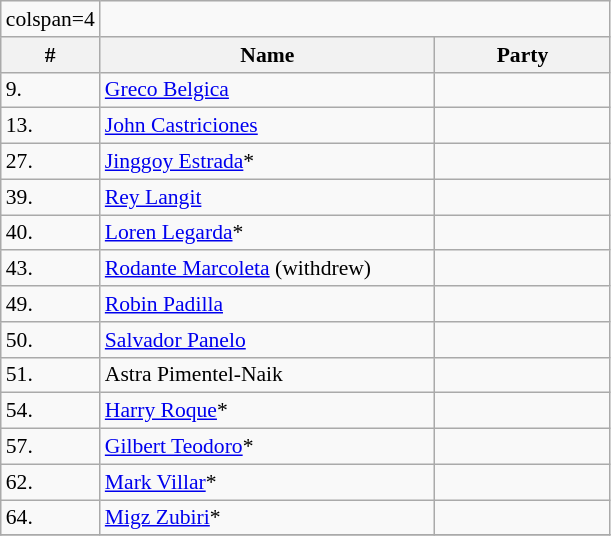<table class=wikitable style="font-size:90%">
<tr>
<td>colspan=4 </td>
</tr>
<tr>
<th>#</th>
<th width=55%>Name</th>
<th colspan=2 width=110px>Party</th>
</tr>
<tr>
<td>9.</td>
<td><a href='#'>Greco Belgica</a></td>
<td></td>
</tr>
<tr>
<td>13.</td>
<td><a href='#'>John Castriciones</a></td>
<td></td>
</tr>
<tr>
<td>27.</td>
<td><a href='#'>Jinggoy Estrada</a>*</td>
<td></td>
</tr>
<tr>
<td>39.</td>
<td><a href='#'>Rey Langit</a></td>
<td></td>
</tr>
<tr>
<td>40.</td>
<td><a href='#'>Loren Legarda</a>*</td>
<td></td>
</tr>
<tr>
<td>43.</td>
<td><a href='#'>Rodante Marcoleta</a> (withdrew)</td>
<td></td>
</tr>
<tr>
<td>49.</td>
<td><a href='#'>Robin Padilla</a></td>
<td></td>
</tr>
<tr>
<td>50.</td>
<td><a href='#'>Salvador Panelo</a></td>
<td></td>
</tr>
<tr>
<td>51.</td>
<td>Astra Pimentel-Naik</td>
<td></td>
</tr>
<tr>
<td>54.</td>
<td><a href='#'>Harry Roque</a>*</td>
<td></td>
</tr>
<tr>
<td>57.</td>
<td><a href='#'>Gilbert Teodoro</a>*</td>
<td></td>
</tr>
<tr>
<td>62.</td>
<td><a href='#'>Mark Villar</a>*</td>
<td></td>
</tr>
<tr>
<td>64.</td>
<td><a href='#'>Migz Zubiri</a>*</td>
<td></td>
</tr>
<tr>
</tr>
</table>
